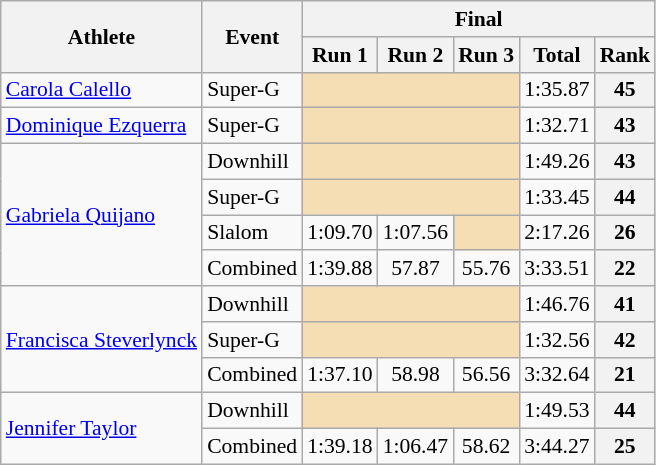<table class="wikitable" style="font-size:90%">
<tr>
<th rowspan="2">Athlete</th>
<th rowspan="2">Event</th>
<th colspan="5">Final</th>
</tr>
<tr>
<th>Run 1</th>
<th>Run 2</th>
<th>Run 3</th>
<th>Total</th>
<th>Rank</th>
</tr>
<tr>
<td><a href='#'>Carola Calello</a></td>
<td>Super-G</td>
<td colspan=3 bgcolor="wheat"></td>
<td align="center">1:35.87</td>
<th align="center">45</th>
</tr>
<tr>
<td><a href='#'>Dominique Ezquerra</a></td>
<td>Super-G</td>
<td colspan=3 bgcolor="wheat"></td>
<td align="center">1:32.71</td>
<th align="center">43</th>
</tr>
<tr>
<td rowspan=4><a href='#'>Gabriela Quijano</a></td>
<td>Downhill</td>
<td colspan=3 bgcolor="wheat"></td>
<td align="center">1:49.26</td>
<th align="center">43</th>
</tr>
<tr>
<td>Super-G</td>
<td colspan=3 bgcolor="wheat"></td>
<td align="center">1:33.45</td>
<th align="center">44</th>
</tr>
<tr>
<td>Slalom</td>
<td align="center">1:09.70</td>
<td align="center">1:07.56</td>
<td colspan=1 bgcolor="wheat"></td>
<td align="center">2:17.26</td>
<th align="center">26</th>
</tr>
<tr>
<td>Combined</td>
<td align="center">1:39.88</td>
<td align="center">57.87</td>
<td align="center">55.76</td>
<td align="center">3:33.51</td>
<th align="center">22</th>
</tr>
<tr>
<td rowspan=3><a href='#'>Francisca Steverlynck</a></td>
<td>Downhill</td>
<td colspan=3 bgcolor="wheat"></td>
<td align="center">1:46.76</td>
<th align="center">41</th>
</tr>
<tr>
<td>Super-G</td>
<td colspan=3 bgcolor="wheat"></td>
<td align="center">1:32.56</td>
<th align="center">42</th>
</tr>
<tr>
<td>Combined</td>
<td align="center">1:37.10</td>
<td align="center">58.98</td>
<td align="center">56.56</td>
<td align="center">3:32.64</td>
<th align="center">21</th>
</tr>
<tr>
<td rowspan=2><a href='#'>Jennifer Taylor</a></td>
<td>Downhill</td>
<td colspan=3 bgcolor="wheat"></td>
<td align="center">1:49.53</td>
<th align="center">44</th>
</tr>
<tr>
<td>Combined</td>
<td align="center">1:39.18</td>
<td align="center">1:06.47</td>
<td align="center">58.62</td>
<td align="center">3:44.27</td>
<th align="center">25</th>
</tr>
</table>
